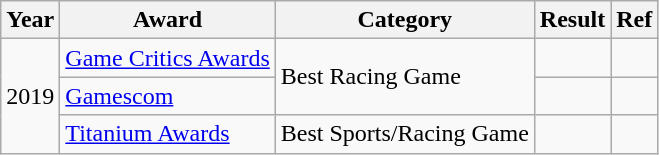<table class="wikitable sortable">
<tr>
<th>Year</th>
<th>Award</th>
<th>Category</th>
<th>Result</th>
<th>Ref</th>
</tr>
<tr>
<td style="text-align:center;" rowspan="3">2019</td>
<td><a href='#'>Game Critics Awards</a></td>
<td rowspan="2">Best Racing Game</td>
<td></td>
<td style="text-align:center;"></td>
</tr>
<tr>
<td><a href='#'>Gamescom</a></td>
<td></td>
<td style="text-align:center;"></td>
</tr>
<tr>
<td><a href='#'>Titanium Awards</a></td>
<td>Best Sports/Racing Game</td>
<td></td>
<td style="text-align:center;"></td>
</tr>
</table>
